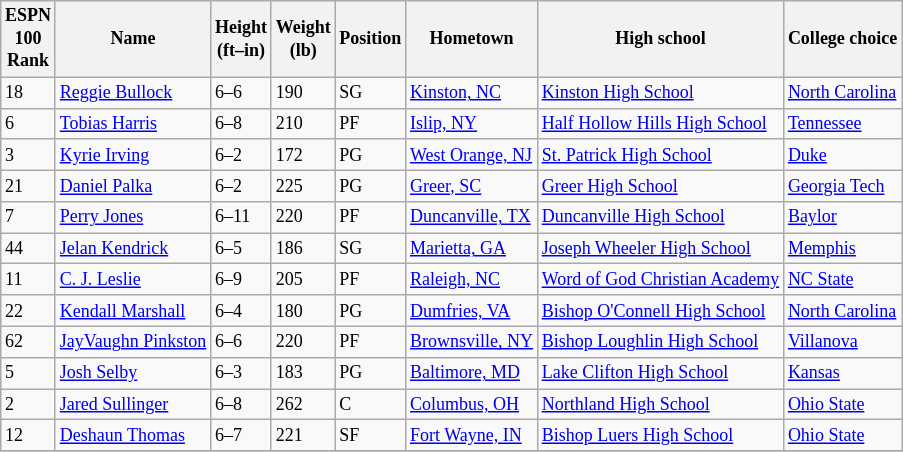<table class="wikitable sortable" style="font-size: 75%" style="width: 75%">
<tr>
<th>ESPN<br> 100 <br> Rank</th>
<th>Name</th>
<th>Height<br>(ft–in)</th>
<th>Weight<br>(lb)</th>
<th>Position</th>
<th>Hometown</th>
<th>High school</th>
<th>College choice</th>
</tr>
<tr>
<td>18</td>
<td><a href='#'>Reggie Bullock</a></td>
<td>6–6</td>
<td>190</td>
<td>SG</td>
<td><a href='#'>Kinston, NC</a></td>
<td><a href='#'>Kinston High School</a></td>
<td><a href='#'>North Carolina</a></td>
</tr>
<tr>
<td>6</td>
<td><a href='#'>Tobias Harris</a></td>
<td>6–8</td>
<td>210</td>
<td>PF</td>
<td><a href='#'>Islip, NY</a></td>
<td><a href='#'>Half Hollow Hills High School</a></td>
<td><a href='#'>Tennessee</a></td>
</tr>
<tr>
<td>3</td>
<td><a href='#'>Kyrie Irving</a></td>
<td>6–2</td>
<td>172</td>
<td>PG</td>
<td><a href='#'>West Orange, NJ</a></td>
<td><a href='#'>St. Patrick High School</a></td>
<td><a href='#'>Duke</a></td>
</tr>
<tr>
<td>21</td>
<td><a href='#'>Daniel Palka</a></td>
<td>6–2</td>
<td>225</td>
<td>PG</td>
<td><a href='#'>Greer, SC</a></td>
<td><a href='#'>Greer High School</a></td>
<td><a href='#'>Georgia Tech</a></td>
</tr>
<tr>
<td>7</td>
<td><a href='#'>Perry Jones</a></td>
<td>6–11</td>
<td>220</td>
<td>PF</td>
<td><a href='#'>Duncanville, TX</a></td>
<td><a href='#'>Duncanville High School</a></td>
<td><a href='#'>Baylor</a></td>
</tr>
<tr>
<td>44</td>
<td><a href='#'>Jelan Kendrick</a></td>
<td>6–5</td>
<td>186</td>
<td>SG</td>
<td><a href='#'>Marietta, GA</a></td>
<td><a href='#'>Joseph Wheeler High School</a></td>
<td><a href='#'>Memphis</a></td>
</tr>
<tr>
<td>11</td>
<td><a href='#'>C. J. Leslie</a></td>
<td>6–9</td>
<td>205</td>
<td>PF</td>
<td><a href='#'>Raleigh, NC</a></td>
<td><a href='#'>Word of God Christian Academy</a></td>
<td><a href='#'>NC State</a></td>
</tr>
<tr>
<td>22</td>
<td><a href='#'>Kendall Marshall</a></td>
<td>6–4</td>
<td>180</td>
<td>PG</td>
<td><a href='#'>Dumfries, VA</a></td>
<td><a href='#'>Bishop O'Connell High School</a></td>
<td><a href='#'>North Carolina</a></td>
</tr>
<tr>
<td>62</td>
<td><a href='#'>JayVaughn Pinkston</a></td>
<td>6–6</td>
<td>220</td>
<td>PF</td>
<td><a href='#'>Brownsville, NY</a></td>
<td><a href='#'>Bishop Loughlin High School</a></td>
<td><a href='#'>Villanova</a></td>
</tr>
<tr>
<td>5</td>
<td><a href='#'>Josh Selby</a></td>
<td>6–3</td>
<td>183</td>
<td>PG</td>
<td><a href='#'>Baltimore, MD</a></td>
<td><a href='#'>Lake Clifton High School</a></td>
<td><a href='#'>Kansas</a></td>
</tr>
<tr>
<td>2</td>
<td><a href='#'>Jared Sullinger</a></td>
<td>6–8</td>
<td>262</td>
<td>C</td>
<td><a href='#'>Columbus, OH</a></td>
<td><a href='#'>Northland High School</a></td>
<td><a href='#'>Ohio State</a></td>
</tr>
<tr>
<td>12</td>
<td><a href='#'>Deshaun Thomas</a></td>
<td>6–7</td>
<td>221</td>
<td>SF</td>
<td><a href='#'>Fort Wayne, IN</a></td>
<td><a href='#'>Bishop Luers High School</a></td>
<td><a href='#'>Ohio State</a></td>
</tr>
<tr>
</tr>
</table>
